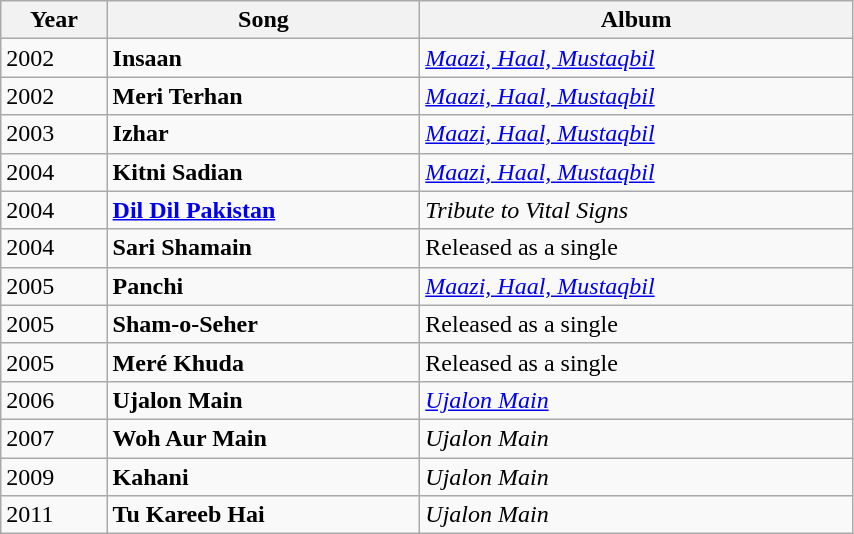<table class="wikitable sortable" width=45%>
<tr>
<th>Year</th>
<th>Song</th>
<th>Album</th>
</tr>
<tr>
<td>2002</td>
<td><strong>Insaan</strong></td>
<td><em><a href='#'>Maazi, Haal, Mustaqbil</a></em></td>
</tr>
<tr>
<td>2002</td>
<td><strong>Meri Terhan</strong></td>
<td><em><a href='#'>Maazi, Haal, Mustaqbil</a></em></td>
</tr>
<tr>
<td>2003</td>
<td><strong>Izhar</strong></td>
<td><em><a href='#'>Maazi, Haal, Mustaqbil</a></em></td>
</tr>
<tr>
<td>2004</td>
<td><strong>Kitni Sadian</strong></td>
<td><em><a href='#'>Maazi, Haal, Mustaqbil</a></em></td>
</tr>
<tr>
<td>2004</td>
<td><strong><a href='#'>Dil Dil Pakistan</a></strong></td>
<td><em>Tribute to Vital Signs</em></td>
</tr>
<tr>
<td>2004</td>
<td><strong>Sari Shamain</strong></td>
<td>Released as a single</td>
</tr>
<tr>
<td>2005</td>
<td><strong>Panchi</strong></td>
<td><em><a href='#'>Maazi, Haal, Mustaqbil</a></em></td>
</tr>
<tr>
<td>2005</td>
<td><strong>Sham-o-Seher</strong></td>
<td>Released as a single</td>
</tr>
<tr>
<td>2005</td>
<td><strong>Meré Khuda</strong></td>
<td>Released as a single</td>
</tr>
<tr>
<td>2006</td>
<td><strong>Ujalon Main</strong></td>
<td><em><a href='#'>Ujalon Main</a></em></td>
</tr>
<tr>
<td>2007</td>
<td><strong>Woh Aur Main</strong></td>
<td><em>Ujalon Main</em></td>
</tr>
<tr>
<td>2009</td>
<td><strong>Kahani</strong></td>
<td><em>Ujalon Main</em></td>
</tr>
<tr>
<td>2011</td>
<td><strong>Tu Kareeb Hai</strong></td>
<td><em>Ujalon Main</em></td>
</tr>
</table>
